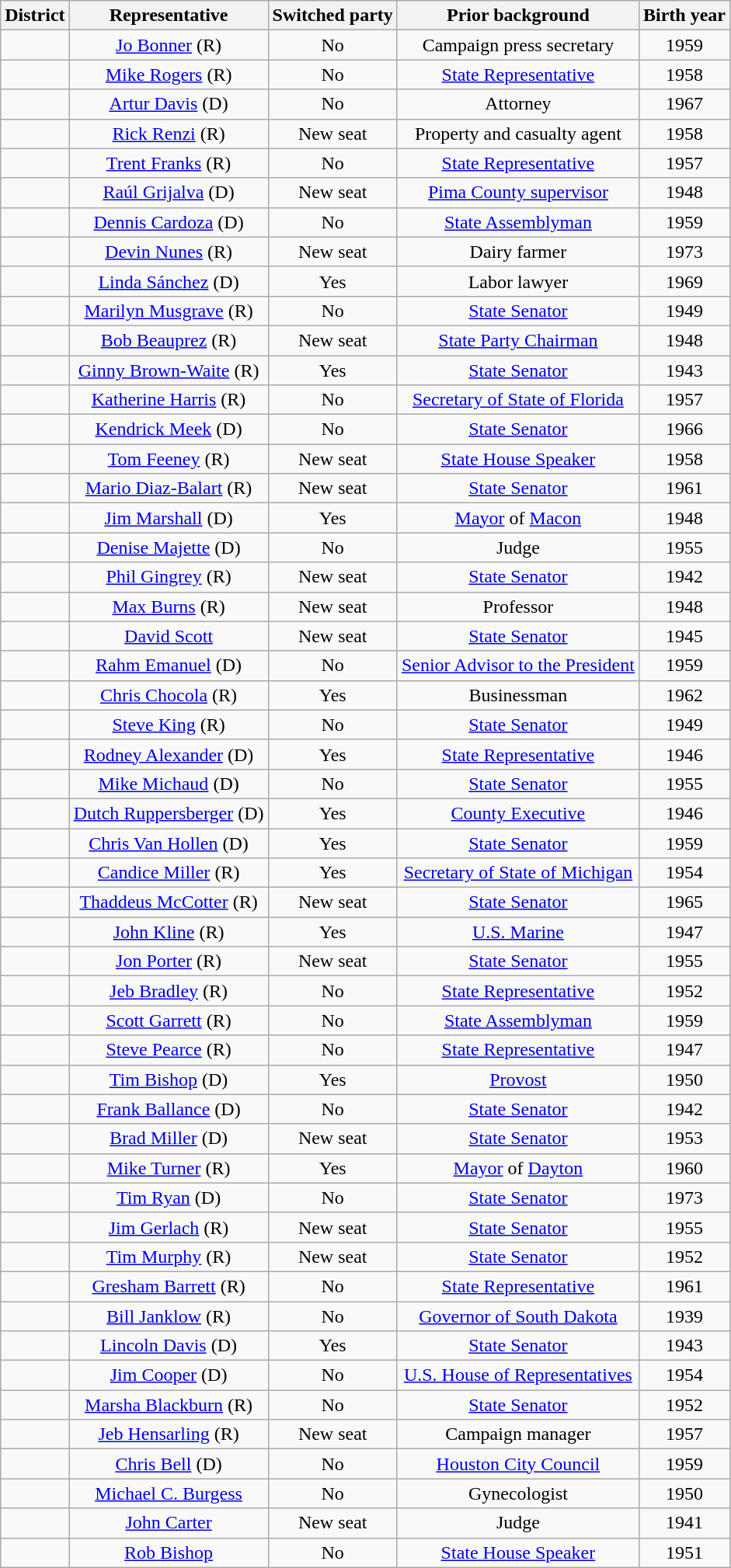<table class="sortable wikitable">
<tr>
<th>District</th>
<th>Representative</th>
<th>Switched party</th>
<th>Prior background</th>
<th>Birth year</th>
</tr>
<tr align=center>
<td></td>
<td><a href='#'>Jo Bonner</a> (R)</td>
<td>No</td>
<td>Campaign press secretary</td>
<td>1959</td>
</tr>
<tr align=center>
<td></td>
<td><a href='#'>Mike Rogers</a> (R)</td>
<td>No</td>
<td><a href='#'>State Representative</a></td>
<td>1958</td>
</tr>
<tr align=center>
<td></td>
<td><a href='#'>Artur Davis</a> (D)</td>
<td>No</td>
<td>Attorney</td>
<td>1967</td>
</tr>
<tr align=center>
<td></td>
<td><a href='#'>Rick Renzi</a> (R)</td>
<td>New seat</td>
<td>Property and casualty agent</td>
<td>1958</td>
</tr>
<tr align=center>
<td></td>
<td><a href='#'>Trent Franks</a> (R)</td>
<td>No</td>
<td><a href='#'>State Representative</a></td>
<td>1957</td>
</tr>
<tr align=center>
<td></td>
<td><a href='#'>Raúl Grijalva</a> (D)</td>
<td>New seat</td>
<td><a href='#'>Pima County supervisor</a></td>
<td>1948</td>
</tr>
<tr align=center>
<td></td>
<td><a href='#'>Dennis Cardoza</a> (D)</td>
<td>No</td>
<td><a href='#'>State Assemblyman</a></td>
<td>1959</td>
</tr>
<tr align=center>
<td></td>
<td><a href='#'>Devin Nunes</a> (R)</td>
<td>New seat</td>
<td>Dairy farmer</td>
<td>1973</td>
</tr>
<tr align=center>
<td></td>
<td><a href='#'>Linda Sánchez</a> (D)</td>
<td>Yes</td>
<td>Labor lawyer</td>
<td>1969</td>
</tr>
<tr align=center>
<td></td>
<td><a href='#'>Marilyn Musgrave</a> (R)</td>
<td>No</td>
<td><a href='#'>State Senator</a></td>
<td>1949</td>
</tr>
<tr align=center>
<td></td>
<td><a href='#'>Bob Beauprez</a> (R)</td>
<td>New seat</td>
<td><a href='#'>State Party Chairman</a></td>
<td>1948</td>
</tr>
<tr align=center>
<td></td>
<td><a href='#'>Ginny Brown-Waite</a> (R)</td>
<td>Yes</td>
<td><a href='#'>State Senator</a></td>
<td>1943</td>
</tr>
<tr align=center>
<td></td>
<td><a href='#'>Katherine Harris</a> (R)</td>
<td>No</td>
<td><a href='#'>Secretary of State of Florida</a></td>
<td>1957</td>
</tr>
<tr align=center>
<td></td>
<td><a href='#'>Kendrick Meek</a> (D)</td>
<td>No</td>
<td><a href='#'>State Senator</a></td>
<td>1966</td>
</tr>
<tr align=center>
<td></td>
<td><a href='#'>Tom Feeney</a> (R)</td>
<td>New seat</td>
<td><a href='#'>State House Speaker</a></td>
<td>1958</td>
</tr>
<tr align=center>
<td></td>
<td><a href='#'>Mario Diaz-Balart</a> (R)</td>
<td>New seat</td>
<td><a href='#'>State Senator</a></td>
<td>1961</td>
</tr>
<tr align=center>
<td></td>
<td><a href='#'>Jim Marshall</a> (D)</td>
<td>Yes</td>
<td><a href='#'>Mayor</a> of <a href='#'>Macon</a></td>
<td>1948</td>
</tr>
<tr align=center>
<td></td>
<td><a href='#'>Denise Majette</a> (D)</td>
<td>No</td>
<td>Judge</td>
<td>1955</td>
</tr>
<tr align=center>
<td></td>
<td><a href='#'>Phil Gingrey</a> (R)</td>
<td>New seat</td>
<td><a href='#'>State Senator</a></td>
<td>1942</td>
</tr>
<tr align=center>
<td></td>
<td><a href='#'>Max Burns</a> (R)</td>
<td>New seat</td>
<td>Professor</td>
<td>1948</td>
</tr>
<tr align=center>
<td></td>
<td><a href='#'>David Scott</a></td>
<td>New seat</td>
<td><a href='#'>State Senator</a></td>
<td>1945</td>
</tr>
<tr align=center>
<td></td>
<td><a href='#'>Rahm Emanuel</a> (D)</td>
<td>No</td>
<td><a href='#'>Senior Advisor to the President</a></td>
<td>1959</td>
</tr>
<tr align=center>
<td></td>
<td><a href='#'>Chris Chocola</a> (R)</td>
<td>Yes</td>
<td>Businessman</td>
<td>1962</td>
</tr>
<tr align=center>
<td></td>
<td><a href='#'>Steve King</a> (R)</td>
<td>No</td>
<td><a href='#'>State Senator</a></td>
<td>1949</td>
</tr>
<tr align=center>
<td></td>
<td><a href='#'>Rodney Alexander</a> (D)</td>
<td>Yes</td>
<td><a href='#'>State Representative</a></td>
<td>1946</td>
</tr>
<tr align=center>
<td></td>
<td><a href='#'>Mike Michaud</a> (D)</td>
<td>No</td>
<td><a href='#'>State Senator</a></td>
<td>1955</td>
</tr>
<tr align=center>
<td></td>
<td><a href='#'>Dutch Ruppersberger</a> (D)</td>
<td>Yes</td>
<td><a href='#'>County Executive</a></td>
<td>1946</td>
</tr>
<tr align=center>
<td></td>
<td><a href='#'>Chris Van Hollen</a> (D)</td>
<td>Yes</td>
<td><a href='#'>State Senator</a></td>
<td>1959</td>
</tr>
<tr align=center>
<td></td>
<td><a href='#'>Candice Miller</a> (R)</td>
<td>Yes</td>
<td><a href='#'>Secretary of State of Michigan</a></td>
<td>1954</td>
</tr>
<tr align=center>
<td></td>
<td><a href='#'>Thaddeus McCotter</a> (R)</td>
<td>New seat</td>
<td><a href='#'>State Senator</a></td>
<td>1965</td>
</tr>
<tr align=center>
<td></td>
<td><a href='#'>John Kline</a> (R)</td>
<td>Yes</td>
<td><a href='#'>U.S. Marine</a></td>
<td>1947</td>
</tr>
<tr align=center>
<td></td>
<td><a href='#'>Jon Porter</a> (R)</td>
<td>New seat</td>
<td><a href='#'>State Senator</a></td>
<td>1955</td>
</tr>
<tr align=center>
<td></td>
<td><a href='#'>Jeb Bradley</a> (R)</td>
<td>No</td>
<td><a href='#'>State Representative</a></td>
<td>1952</td>
</tr>
<tr align=center>
<td></td>
<td><a href='#'>Scott Garrett</a> (R)</td>
<td>No</td>
<td><a href='#'>State Assemblyman</a></td>
<td>1959</td>
</tr>
<tr align=center>
<td></td>
<td><a href='#'>Steve Pearce</a> (R)</td>
<td>No</td>
<td><a href='#'>State Representative</a></td>
<td>1947</td>
</tr>
<tr align=center>
<td></td>
<td><a href='#'>Tim Bishop</a> (D)</td>
<td>Yes</td>
<td><a href='#'>Provost</a></td>
<td>1950</td>
</tr>
<tr align=center>
<td></td>
<td><a href='#'>Frank Ballance</a> (D)</td>
<td>No</td>
<td><a href='#'>State Senator</a></td>
<td>1942</td>
</tr>
<tr align=center>
<td></td>
<td><a href='#'>Brad Miller</a> (D)</td>
<td>New seat</td>
<td><a href='#'>State Senator</a></td>
<td>1953</td>
</tr>
<tr align=center>
<td></td>
<td><a href='#'>Mike Turner</a> (R)</td>
<td>Yes</td>
<td><a href='#'>Mayor</a> of <a href='#'>Dayton</a></td>
<td>1960</td>
</tr>
<tr align=center>
<td></td>
<td><a href='#'>Tim Ryan</a> (D)</td>
<td>No</td>
<td><a href='#'>State Senator</a></td>
<td>1973</td>
</tr>
<tr align=center>
<td></td>
<td><a href='#'>Jim Gerlach</a> (R)</td>
<td>New seat</td>
<td><a href='#'>State Senator</a></td>
<td>1955</td>
</tr>
<tr align=center>
<td></td>
<td><a href='#'>Tim Murphy</a> (R)</td>
<td>New seat</td>
<td><a href='#'>State Senator</a></td>
<td>1952</td>
</tr>
<tr align=center>
<td></td>
<td><a href='#'>Gresham Barrett</a> (R)</td>
<td>No</td>
<td><a href='#'>State Representative</a></td>
<td>1961</td>
</tr>
<tr align=center>
<td></td>
<td><a href='#'>Bill Janklow</a> (R)</td>
<td>No</td>
<td><a href='#'>Governor of South Dakota</a></td>
<td>1939</td>
</tr>
<tr align=center>
<td></td>
<td><a href='#'>Lincoln Davis</a> (D)</td>
<td>Yes</td>
<td><a href='#'>State Senator</a></td>
<td>1943</td>
</tr>
<tr align=center>
<td></td>
<td><a href='#'>Jim Cooper</a> (D)</td>
<td>No</td>
<td><a href='#'>U.S. House of Representatives</a></td>
<td>1954</td>
</tr>
<tr align=center>
<td></td>
<td><a href='#'>Marsha Blackburn</a> (R)</td>
<td>No</td>
<td><a href='#'>State Senator</a></td>
<td>1952</td>
</tr>
<tr align=center>
<td></td>
<td><a href='#'>Jeb Hensarling</a> (R)</td>
<td>New seat</td>
<td>Campaign manager</td>
<td>1957</td>
</tr>
<tr align=center>
<td></td>
<td><a href='#'>Chris Bell</a> (D)</td>
<td>No</td>
<td><a href='#'>Houston City Council</a></td>
<td>1959</td>
</tr>
<tr align=center>
<td></td>
<td><a href='#'>Michael C. Burgess</a></td>
<td>No</td>
<td>Gynecologist</td>
<td>1950</td>
</tr>
<tr align=center>
<td></td>
<td><a href='#'>John Carter</a></td>
<td>New seat</td>
<td>Judge</td>
<td>1941</td>
</tr>
<tr align=center>
<td></td>
<td><a href='#'>Rob Bishop</a></td>
<td>No</td>
<td><a href='#'>State House Speaker</a></td>
<td>1951</td>
</tr>
</table>
